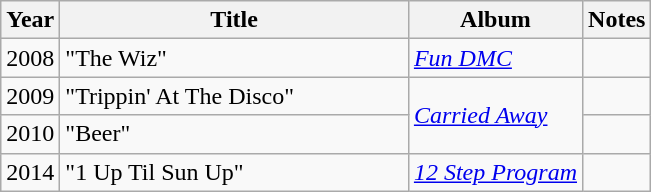<table class="wikitable">
<tr>
<th>Year</th>
<th width="225">Title</th>
<th>Album</th>
<th>Notes</th>
</tr>
<tr>
<td>2008</td>
<td>"The Wiz"</td>
<td><em><a href='#'>Fun DMC</a></em></td>
<td></td>
</tr>
<tr>
<td>2009</td>
<td>"Trippin' At The Disco"</td>
<td rowspan="2"><em><a href='#'>Carried Away</a></em></td>
<td></td>
</tr>
<tr>
<td>2010</td>
<td>"Beer"</td>
<td></td>
</tr>
<tr>
<td>2014</td>
<td>"1 Up Til Sun Up"</td>
<td><em><a href='#'>12 Step Program</a></em></td>
<td></td>
</tr>
</table>
